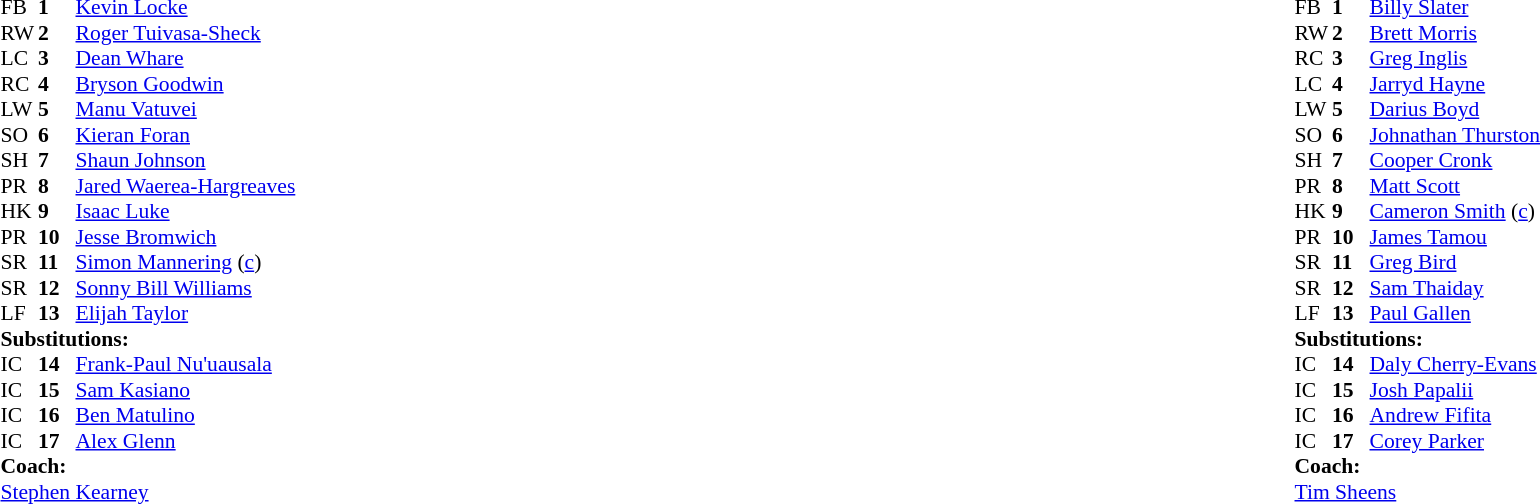<table width="100%">
<tr>
<td valign="top" width="50%"><br><table style="font-size: 90%" cellspacing="0" cellpadding="0">
<tr>
<th width="25"></th>
<th width="25"></th>
</tr>
<tr>
<td>FB</td>
<td><strong>1</strong></td>
<td> <a href='#'>Kevin Locke</a></td>
</tr>
<tr>
<td>RW</td>
<td><strong>2</strong></td>
<td> <a href='#'>Roger Tuivasa-Sheck</a></td>
</tr>
<tr>
<td>LC</td>
<td><strong>3</strong></td>
<td> <a href='#'>Dean Whare</a></td>
</tr>
<tr>
<td>RC</td>
<td><strong>4</strong></td>
<td> <a href='#'>Bryson Goodwin</a></td>
</tr>
<tr>
<td>LW</td>
<td><strong>5</strong></td>
<td> <a href='#'>Manu Vatuvei</a></td>
</tr>
<tr>
<td>SO</td>
<td><strong>6</strong></td>
<td> <a href='#'>Kieran Foran</a></td>
</tr>
<tr>
<td>SH</td>
<td><strong>7</strong></td>
<td> <a href='#'>Shaun Johnson</a></td>
</tr>
<tr>
<td>PR</td>
<td><strong>8</strong></td>
<td> <a href='#'>Jared Waerea-Hargreaves</a></td>
</tr>
<tr>
<td>HK</td>
<td><strong>9</strong></td>
<td> <a href='#'>Isaac Luke</a></td>
</tr>
<tr>
<td>PR</td>
<td><strong>10</strong></td>
<td> <a href='#'>Jesse Bromwich</a></td>
</tr>
<tr>
<td>SR</td>
<td><strong>11</strong></td>
<td> <a href='#'>Simon Mannering</a> (<a href='#'>c</a>)</td>
</tr>
<tr>
<td>SR</td>
<td><strong>12</strong></td>
<td> <a href='#'>Sonny Bill Williams</a></td>
</tr>
<tr>
<td>LF</td>
<td><strong>13</strong></td>
<td> <a href='#'>Elijah Taylor</a></td>
</tr>
<tr>
<td colspan=3><strong>Substitutions:</strong></td>
</tr>
<tr>
<td>IC</td>
<td><strong>14</strong></td>
<td> <a href='#'>Frank-Paul Nu'uausala</a></td>
</tr>
<tr>
<td>IC</td>
<td><strong>15</strong></td>
<td> <a href='#'>Sam Kasiano</a></td>
</tr>
<tr>
<td>IC</td>
<td><strong>16</strong></td>
<td> <a href='#'>Ben Matulino</a></td>
</tr>
<tr>
<td>IC</td>
<td><strong>17</strong></td>
<td> <a href='#'>Alex Glenn</a></td>
</tr>
<tr>
<td colspan=3><strong>Coach:</strong></td>
</tr>
<tr>
<td colspan="4"> <a href='#'>Stephen Kearney</a></td>
</tr>
</table>
</td>
<td valign="top" width="50%"><br><table style="font-size: 90%" cellspacing="0" cellpadding="0" align="center">
<tr>
<th width="25"></th>
<th width="25"></th>
</tr>
<tr>
<td>FB</td>
<td><strong>1</strong></td>
<td> <a href='#'>Billy Slater</a></td>
</tr>
<tr>
<td>RW</td>
<td><strong>2</strong></td>
<td> <a href='#'>Brett Morris</a></td>
</tr>
<tr>
<td>RC</td>
<td><strong>3</strong></td>
<td> <a href='#'>Greg Inglis</a></td>
</tr>
<tr>
<td>LC</td>
<td><strong>4</strong></td>
<td> <a href='#'>Jarryd Hayne</a></td>
</tr>
<tr>
<td>LW</td>
<td><strong>5</strong></td>
<td> <a href='#'>Darius Boyd</a></td>
</tr>
<tr>
<td>SO</td>
<td><strong>6</strong></td>
<td> <a href='#'>Johnathan Thurston</a></td>
</tr>
<tr>
<td>SH</td>
<td><strong>7</strong></td>
<td> <a href='#'>Cooper Cronk</a></td>
</tr>
<tr>
<td>PR</td>
<td><strong>8</strong></td>
<td> <a href='#'>Matt Scott</a></td>
</tr>
<tr>
<td>HK</td>
<td><strong>9</strong></td>
<td> <a href='#'>Cameron Smith</a> (<a href='#'>c</a>)</td>
</tr>
<tr>
<td>PR</td>
<td><strong>10</strong></td>
<td> <a href='#'>James Tamou</a></td>
</tr>
<tr>
<td>SR</td>
<td><strong>11</strong></td>
<td> <a href='#'>Greg Bird</a></td>
</tr>
<tr>
<td>SR</td>
<td><strong>12</strong></td>
<td> <a href='#'>Sam Thaiday</a></td>
</tr>
<tr>
<td>LF</td>
<td><strong>13</strong></td>
<td> <a href='#'>Paul Gallen</a></td>
</tr>
<tr>
<td colspan=3><strong>Substitutions:</strong></td>
</tr>
<tr>
<td>IC</td>
<td><strong>14</strong></td>
<td> <a href='#'>Daly Cherry-Evans</a></td>
</tr>
<tr>
<td>IC</td>
<td><strong>15</strong></td>
<td> <a href='#'>Josh Papalii</a></td>
</tr>
<tr>
<td>IC</td>
<td><strong>16</strong></td>
<td> <a href='#'>Andrew Fifita</a></td>
</tr>
<tr>
<td>IC</td>
<td><strong>17</strong></td>
<td> <a href='#'>Corey Parker</a></td>
</tr>
<tr>
<td colspan=3><strong>Coach:</strong></td>
</tr>
<tr>
<td colspan="4"> <a href='#'>Tim Sheens</a></td>
</tr>
</table>
</td>
</tr>
</table>
